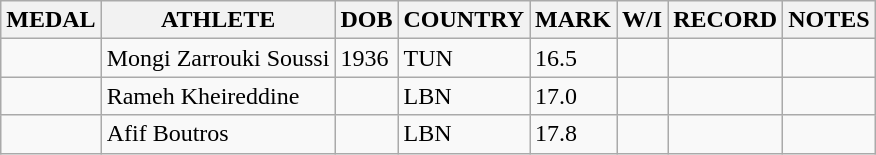<table class="wikitable">
<tr>
<th>MEDAL</th>
<th>ATHLETE</th>
<th>DOB</th>
<th>COUNTRY</th>
<th>MARK</th>
<th>W/I</th>
<th>RECORD</th>
<th>NOTES</th>
</tr>
<tr>
<td></td>
<td>Mongi Zarrouki Soussi</td>
<td>1936</td>
<td>TUN</td>
<td>16.5</td>
<td></td>
<td></td>
<td></td>
</tr>
<tr>
<td></td>
<td>Rameh Kheireddine</td>
<td></td>
<td>LBN</td>
<td>17.0</td>
<td></td>
<td></td>
<td></td>
</tr>
<tr>
<td></td>
<td>Afif Boutros</td>
<td></td>
<td>LBN</td>
<td>17.8</td>
<td></td>
<td></td>
<td></td>
</tr>
</table>
